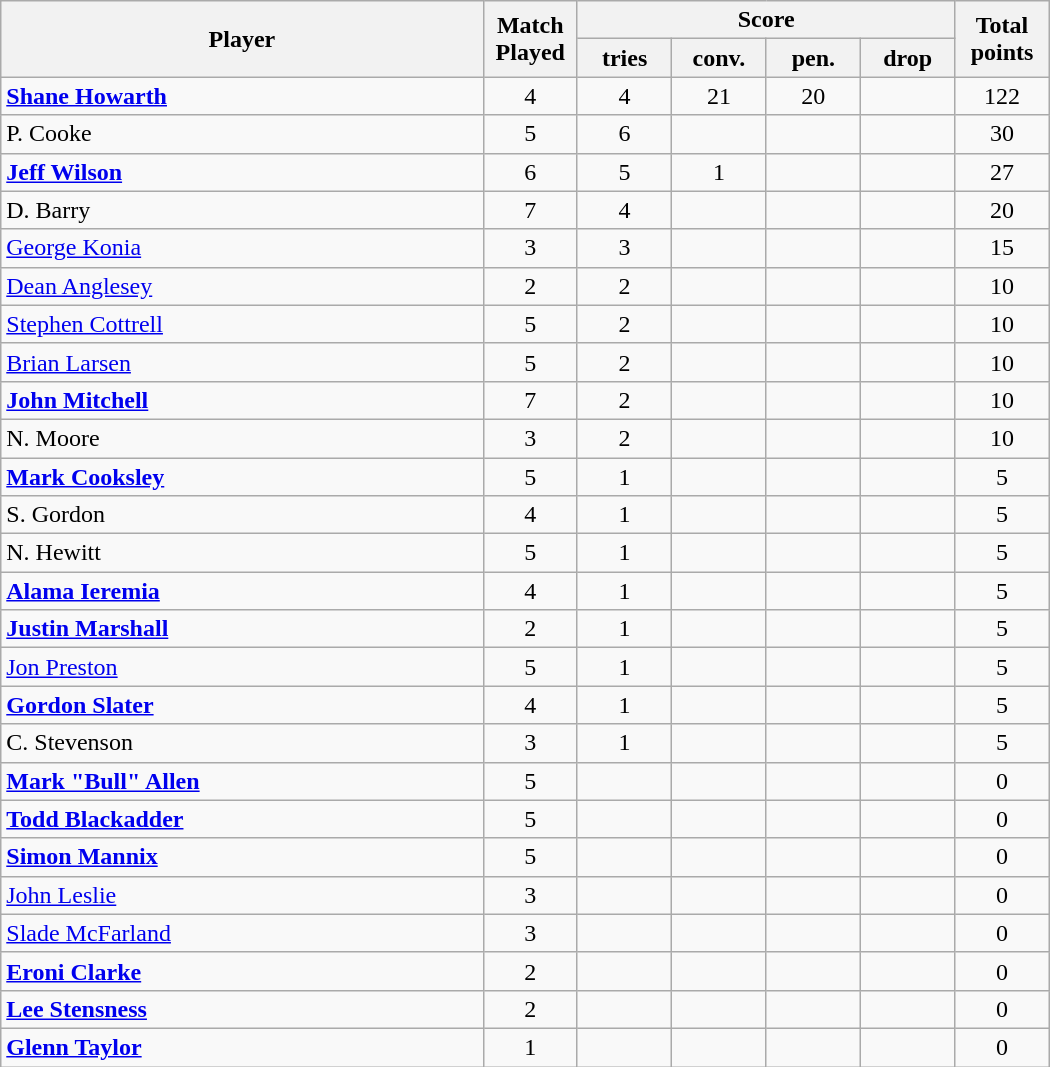<table class="wikitable sortable" width="700px">
<tr>
<th rowspan=2 width="46%">Player</th>
<th rowspan=2 width="9%">Match <br>Played</th>
<th colspan=4 width="36%">Score</th>
<th rowspan=2 width="9%">Total points</th>
</tr>
<tr>
<th width="9%">tries</th>
<th width="9%">conv.</th>
<th width="9%">pen.</th>
<th width="9%">drop</th>
</tr>
<tr align=center>
<td align=left><strong><a href='#'>Shane Howarth</a></strong></td>
<td>4</td>
<td>4</td>
<td>21</td>
<td>20</td>
<td></td>
<td>122</td>
</tr>
<tr align=center>
<td align=left>P. Cooke</td>
<td>5</td>
<td>6</td>
<td></td>
<td></td>
<td></td>
<td>30</td>
</tr>
<tr align=center>
<td align=left><strong><a href='#'>Jeff Wilson</a></strong></td>
<td>6</td>
<td>5</td>
<td>1</td>
<td></td>
<td></td>
<td>27</td>
</tr>
<tr align=center>
<td align=left>D. Barry</td>
<td>7</td>
<td>4</td>
<td></td>
<td></td>
<td></td>
<td>20</td>
</tr>
<tr align=center>
<td align=left><a href='#'>George Konia</a></td>
<td>3</td>
<td>3</td>
<td></td>
<td></td>
<td></td>
<td>15</td>
</tr>
<tr align=center>
<td align=left><a href='#'>Dean Anglesey</a></td>
<td>2</td>
<td>2</td>
<td></td>
<td></td>
<td></td>
<td>10</td>
</tr>
<tr align=center>
<td align=left><a href='#'>Stephen Cottrell</a></td>
<td>5</td>
<td>2</td>
<td></td>
<td></td>
<td></td>
<td>10</td>
</tr>
<tr align=center>
<td align=left><a href='#'>Brian Larsen</a></td>
<td>5</td>
<td>2</td>
<td></td>
<td></td>
<td></td>
<td>10</td>
</tr>
<tr align=center>
<td align=left><strong><a href='#'>John Mitchell</a></strong></td>
<td>7</td>
<td>2</td>
<td></td>
<td></td>
<td></td>
<td>10</td>
</tr>
<tr align=center>
<td align=left>N. Moore</td>
<td>3</td>
<td>2</td>
<td></td>
<td></td>
<td></td>
<td>10</td>
</tr>
<tr align=center>
<td align=left><strong><a href='#'>Mark Cooksley</a></strong></td>
<td>5</td>
<td>1</td>
<td></td>
<td></td>
<td></td>
<td>5</td>
</tr>
<tr align=center>
<td align=left>S. Gordon</td>
<td>4</td>
<td>1</td>
<td></td>
<td></td>
<td></td>
<td>5</td>
</tr>
<tr align=center>
<td align=left>N. Hewitt</td>
<td>5</td>
<td>1</td>
<td></td>
<td></td>
<td></td>
<td>5</td>
</tr>
<tr align=center>
<td align=left><strong><a href='#'>Alama Ieremia</a></strong></td>
<td>4</td>
<td>1</td>
<td></td>
<td></td>
<td></td>
<td>5</td>
</tr>
<tr align=center>
<td align=left><strong><a href='#'>Justin Marshall</a></strong></td>
<td>2</td>
<td>1</td>
<td></td>
<td></td>
<td></td>
<td>5</td>
</tr>
<tr align=center>
<td align=left><a href='#'>Jon Preston</a></td>
<td>5</td>
<td>1</td>
<td></td>
<td></td>
<td></td>
<td>5</td>
</tr>
<tr align=center>
<td align=left><strong><a href='#'>Gordon Slater</a></strong></td>
<td>4</td>
<td>1</td>
<td></td>
<td></td>
<td></td>
<td>5</td>
</tr>
<tr align=center>
<td align=left>C. Stevenson</td>
<td>3</td>
<td>1</td>
<td></td>
<td></td>
<td></td>
<td>5</td>
</tr>
<tr align=center>
<td align=left><strong><a href='#'>Mark "Bull" Allen</a></strong></td>
<td>5</td>
<td></td>
<td></td>
<td></td>
<td></td>
<td>0</td>
</tr>
<tr align=center>
<td align=left><strong><a href='#'>Todd Blackadder</a></strong></td>
<td>5</td>
<td></td>
<td></td>
<td></td>
<td></td>
<td>0</td>
</tr>
<tr align=center>
<td align=left><strong><a href='#'>Simon Mannix</a></strong></td>
<td>5</td>
<td></td>
<td></td>
<td></td>
<td></td>
<td>0</td>
</tr>
<tr align=center>
<td align=left><a href='#'>John Leslie</a></td>
<td>3</td>
<td></td>
<td></td>
<td></td>
<td></td>
<td>0</td>
</tr>
<tr align=center>
<td align=left><a href='#'>Slade McFarland</a></td>
<td>3</td>
<td></td>
<td></td>
<td></td>
<td></td>
<td>0</td>
</tr>
<tr align=center>
<td align=left><strong><a href='#'>Eroni Clarke</a></strong></td>
<td>2</td>
<td></td>
<td></td>
<td></td>
<td></td>
<td>0</td>
</tr>
<tr align=center>
<td align=left><strong><a href='#'>Lee Stensness</a></strong></td>
<td>2</td>
<td></td>
<td></td>
<td></td>
<td></td>
<td>0</td>
</tr>
<tr align=center>
<td align=left><strong><a href='#'>Glenn Taylor</a></strong></td>
<td>1</td>
<td></td>
<td></td>
<td></td>
<td></td>
<td>0</td>
</tr>
</table>
